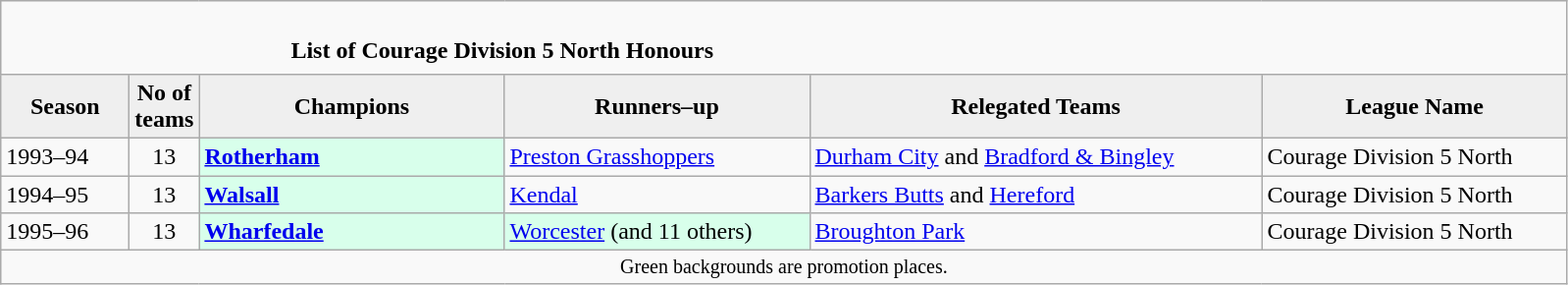<table class="wikitable" style="text-align: left;">
<tr>
<td colspan="11" cellpadding="0" cellspacing="0"><br><table border="0" style="width:90%;" cellpadding="0" cellspacing="0">
<tr>
<td style="width:20%; border:0;"></td>
<td style="border:0;"><strong> List of Courage Division 5 North Honours</strong></td>
<td style="width:20%; border:0;"></td>
</tr>
</table>
</td>
</tr>
<tr>
<th style="background:#efefef; width:80px;">Season</th>
<th style="background:#efefef; width:40px;">No of teams</th>
<th style="background:#efefef; width:200px;">Champions</th>
<th style="background:#efefef; width:200px;">Runners–up</th>
<th style="background:#efefef; width:300px;">Relegated Teams</th>
<th style="background:#efefef; width:200px;">League Name</th>
</tr>
<tr align=left>
<td>1993–94</td>
<td style="text-align: center;">13</td>
<td style="background:#d8ffeb;"><strong><a href='#'>Rotherham</a></strong></td>
<td><a href='#'>Preston Grasshoppers</a></td>
<td><a href='#'>Durham City</a> and <a href='#'>Bradford & Bingley</a></td>
<td>Courage Division 5 North</td>
</tr>
<tr>
<td>1994–95</td>
<td style="text-align: center;">13</td>
<td style="background:#d8ffeb;"><strong><a href='#'>Walsall</a></strong></td>
<td><a href='#'>Kendal</a></td>
<td><a href='#'>Barkers Butts</a> and <a href='#'>Hereford</a></td>
<td>Courage Division 5 North</td>
</tr>
<tr>
<td>1995–96</td>
<td style="text-align: center;">13</td>
<td style="background:#d8ffeb;"><strong><a href='#'>Wharfedale</a></strong></td>
<td style="background:#d8ffeb;"><a href='#'>Worcester</a> (and 11 others)</td>
<td><a href='#'>Broughton Park</a></td>
<td>Courage Division 5 North</td>
</tr>
<tr>
<td colspan="15"  style="border:0; font-size:smaller; text-align:center;">Green backgrounds are promotion places.</td>
</tr>
</table>
